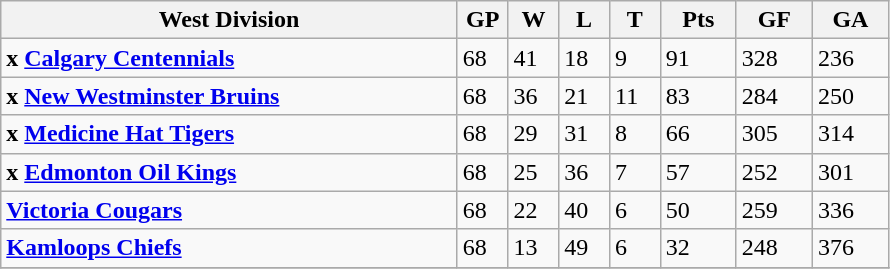<table class="wikitable">
<tr>
<th width="45%">West Division</th>
<th width="5%">GP</th>
<th width="5%">W</th>
<th width="5%">L</th>
<th width="5%">T</th>
<th width="7.5%">Pts</th>
<th width="7.5%">GF</th>
<th width="7.5%">GA</th>
</tr>
<tr>
<td><strong>x <a href='#'>Calgary Centennials</a></strong></td>
<td>68</td>
<td>41</td>
<td>18</td>
<td>9</td>
<td>91</td>
<td>328</td>
<td>236</td>
</tr>
<tr>
<td><strong>x <a href='#'>New Westminster Bruins</a></strong></td>
<td>68</td>
<td>36</td>
<td>21</td>
<td>11</td>
<td>83</td>
<td>284</td>
<td>250</td>
</tr>
<tr>
<td><strong>x <a href='#'>Medicine Hat Tigers</a></strong></td>
<td>68</td>
<td>29</td>
<td>31</td>
<td>8</td>
<td>66</td>
<td>305</td>
<td>314</td>
</tr>
<tr>
<td><strong>x <a href='#'>Edmonton Oil Kings</a></strong></td>
<td>68</td>
<td>25</td>
<td>36</td>
<td>7</td>
<td>57</td>
<td>252</td>
<td>301</td>
</tr>
<tr>
<td><strong><a href='#'>Victoria Cougars</a></strong></td>
<td>68</td>
<td>22</td>
<td>40</td>
<td>6</td>
<td>50</td>
<td>259</td>
<td>336</td>
</tr>
<tr>
<td><strong><a href='#'>Kamloops Chiefs</a></strong></td>
<td>68</td>
<td>13</td>
<td>49</td>
<td>6</td>
<td>32</td>
<td>248</td>
<td>376</td>
</tr>
<tr>
</tr>
</table>
